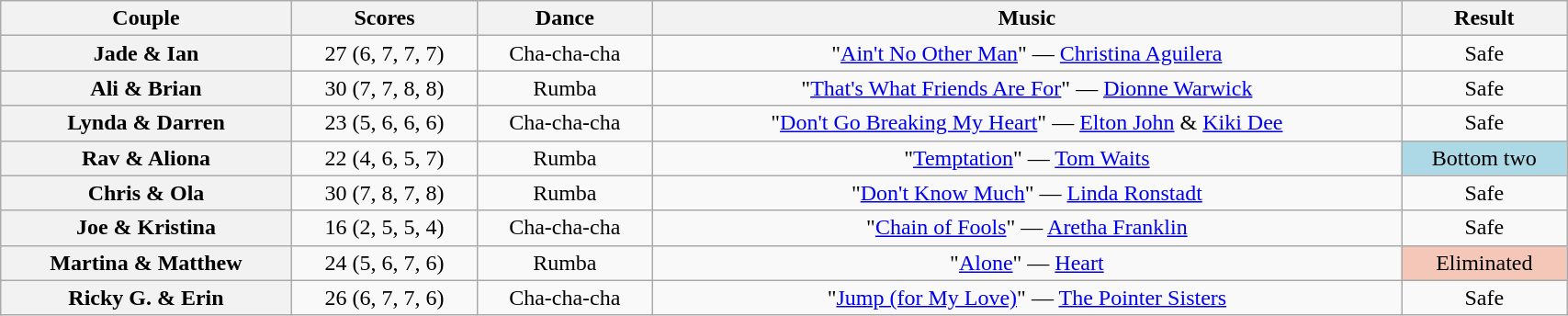<table class="wikitable sortable" style="text-align:center; width:90%">
<tr>
<th scope="col">Couple</th>
<th scope="col">Scores</th>
<th scope="col" class="unsortable">Dance</th>
<th scope="col" class="unsortable">Music</th>
<th scope="col" class="unsortable">Result</th>
</tr>
<tr>
<th scope="row">Jade & Ian</th>
<td>27 (6, 7, 7, 7)</td>
<td>Cha-cha-cha</td>
<td>"<a href='#'>Ain't No Other Man</a>" — <a href='#'>Christina Aguilera</a></td>
<td>Safe</td>
</tr>
<tr>
<th scope="row">Ali & Brian</th>
<td>30 (7, 7, 8, 8)</td>
<td>Rumba</td>
<td>"<a href='#'>That's What Friends Are For</a>" — <a href='#'>Dionne Warwick</a></td>
<td>Safe</td>
</tr>
<tr>
<th scope="row">Lynda & Darren</th>
<td>23 (5, 6, 6, 6)</td>
<td>Cha-cha-cha</td>
<td>"<a href='#'>Don't Go Breaking My Heart</a>" — <a href='#'>Elton John</a> & <a href='#'>Kiki Dee</a></td>
<td>Safe</td>
</tr>
<tr>
<th scope="row">Rav & Aliona</th>
<td>22 (4, 6, 5, 7)</td>
<td>Rumba</td>
<td>"<a href='#'>Temptation</a>" — <a href='#'>Tom Waits</a></td>
<td bgcolor="lightblue">Bottom two</td>
</tr>
<tr>
<th scope="row">Chris & Ola</th>
<td>30 (7, 8, 7, 8)</td>
<td>Rumba</td>
<td>"<a href='#'>Don't Know Much</a>" — <a href='#'>Linda Ronstadt</a></td>
<td>Safe</td>
</tr>
<tr>
<th scope="row">Joe & Kristina</th>
<td>16 (2, 5, 5, 4)</td>
<td>Cha-cha-cha</td>
<td>"<a href='#'>Chain of Fools</a>" — <a href='#'>Aretha Franklin</a></td>
<td>Safe</td>
</tr>
<tr>
<th scope="row">Martina & Matthew</th>
<td>24 (5, 6, 7, 6)</td>
<td>Rumba</td>
<td>"<a href='#'>Alone</a>" — <a href='#'>Heart</a></td>
<td bgcolor="f4c7b8">Eliminated</td>
</tr>
<tr>
<th scope="row">Ricky G. & Erin</th>
<td>26 (6, 7, 7, 6)</td>
<td>Cha-cha-cha</td>
<td>"<a href='#'>Jump (for My Love)</a>" — <a href='#'>The Pointer Sisters</a></td>
<td>Safe</td>
</tr>
</table>
